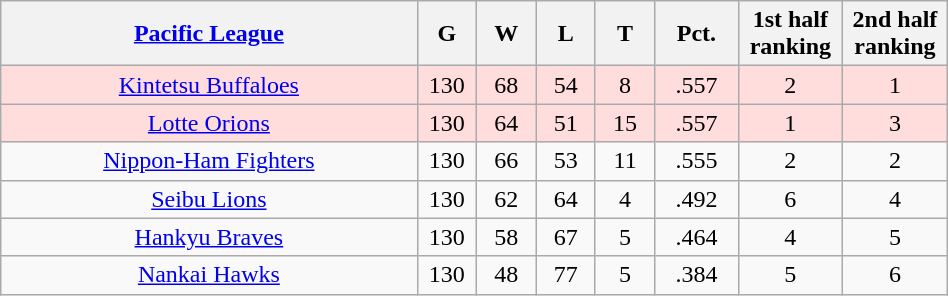<table class="wikitable"  style="width:50%; text-align:center;">
<tr>
<th style="width:35%;"><a href='#'>Pacific League</a></th>
<th style="width:5%;">G</th>
<th style="width:5%;">W</th>
<th style="width:5%;">L</th>
<th style="width:5%;">T</th>
<th style="width:7%;">Pct.</th>
<th style="width:5%;">1st half ranking</th>
<th style="width:5%;">2nd half ranking</th>
</tr>
<tr style="background:#fdd;">
<td><a href='#'>Kintetsu Buffaloes</a></td>
<td>130</td>
<td>68</td>
<td>54</td>
<td>8</td>
<td>.557</td>
<td>2</td>
<td>1</td>
</tr>
<tr style="background:#fdd;">
<td><a href='#'>Lotte Orions</a></td>
<td>130</td>
<td>64</td>
<td>51</td>
<td>15</td>
<td>.557</td>
<td>1</td>
<td>3</td>
</tr>
<tr align=center>
<td><a href='#'>Nippon-Ham Fighters</a></td>
<td>130</td>
<td>66</td>
<td>53</td>
<td>11</td>
<td>.555</td>
<td>2</td>
<td>2</td>
</tr>
<tr align=center>
<td><a href='#'>Seibu Lions</a></td>
<td>130</td>
<td>62</td>
<td>64</td>
<td>4</td>
<td>.492</td>
<td>6</td>
<td>4</td>
</tr>
<tr align=center>
<td><a href='#'>Hankyu Braves</a></td>
<td>130</td>
<td>58</td>
<td>67</td>
<td>5</td>
<td>.464</td>
<td>4</td>
<td>5</td>
</tr>
<tr align=center>
<td><a href='#'>Nankai Hawks</a></td>
<td>130</td>
<td>48</td>
<td>77</td>
<td>5</td>
<td>.384</td>
<td>5</td>
<td>6</td>
</tr>
</table>
